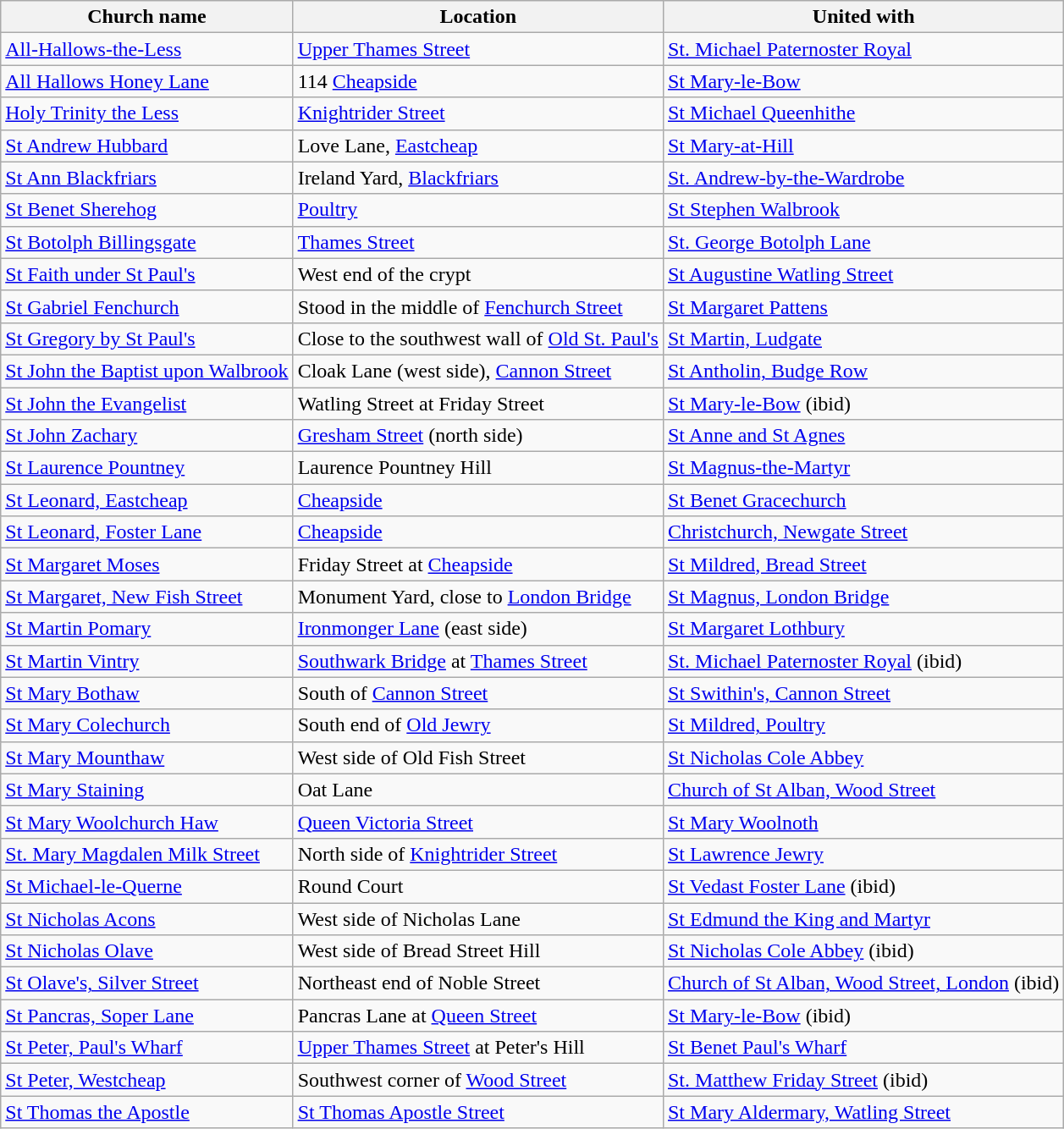<table class="wikitable">
<tr>
<th><strong>Church name</strong> </th>
<th><strong>Location</strong></th>
<th><strong>United with</strong></th>
</tr>
<tr>
<td><a href='#'>All-Hallows-the-Less</a></td>
<td><a href='#'>Upper Thames Street</a></td>
<td><a href='#'>St. Michael Paternoster Royal</a></td>
</tr>
<tr>
<td><a href='#'>All Hallows Honey Lane</a></td>
<td>114 <a href='#'>Cheapside</a></td>
<td><a href='#'>St Mary-le-Bow</a></td>
</tr>
<tr>
<td><a href='#'>Holy Trinity the Less</a></td>
<td><a href='#'>Knightrider Street</a></td>
<td><a href='#'>St Michael Queenhithe</a></td>
</tr>
<tr>
<td><a href='#'>St Andrew Hubbard</a></td>
<td>Love Lane, <a href='#'>Eastcheap</a></td>
<td><a href='#'>St Mary-at-Hill</a></td>
</tr>
<tr>
<td><a href='#'>St Ann Blackfriars</a></td>
<td>Ireland Yard, <a href='#'>Blackfriars</a></td>
<td><a href='#'>St. Andrew-by-the-Wardrobe</a></td>
</tr>
<tr>
<td><a href='#'>St Benet Sherehog</a></td>
<td><a href='#'>Poultry</a></td>
<td><a href='#'>St Stephen Walbrook</a></td>
</tr>
<tr>
<td><a href='#'>St Botolph Billingsgate</a></td>
<td><a href='#'>Thames Street</a></td>
<td><a href='#'>St. George Botolph Lane</a></td>
</tr>
<tr>
<td><a href='#'>St Faith under St Paul's</a></td>
<td>West end of the crypt</td>
<td><a href='#'>St Augustine Watling Street</a></td>
</tr>
<tr>
<td><a href='#'>St Gabriel Fenchurch</a></td>
<td>Stood in the middle of <a href='#'>Fenchurch Street</a></td>
<td><a href='#'>St Margaret Pattens</a></td>
</tr>
<tr>
<td><a href='#'>St Gregory by St Paul's</a></td>
<td>Close to the southwest wall of <a href='#'>Old St. Paul's</a></td>
<td><a href='#'>St Martin, Ludgate</a></td>
</tr>
<tr>
<td><a href='#'>St John the Baptist upon Walbrook</a></td>
<td>Cloak Lane (west side), <a href='#'>Cannon Street</a></td>
<td><a href='#'>St Antholin, Budge Row</a></td>
</tr>
<tr>
<td><a href='#'>St John the Evangelist</a></td>
<td>Watling Street at Friday Street</td>
<td><a href='#'>St Mary-le-Bow</a> (ibid)</td>
</tr>
<tr>
<td><a href='#'>St John Zachary</a></td>
<td><a href='#'>Gresham Street</a> (north side)</td>
<td><a href='#'>St Anne and St Agnes</a></td>
</tr>
<tr>
<td><a href='#'>St Laurence Pountney</a></td>
<td>Laurence Pountney Hill</td>
<td><a href='#'>St Magnus-the-Martyr</a></td>
</tr>
<tr>
<td><a href='#'>St Leonard, Eastcheap</a></td>
<td><a href='#'>Cheapside</a></td>
<td><a href='#'>St Benet Gracechurch</a></td>
</tr>
<tr>
<td><a href='#'>St Leonard, Foster Lane</a></td>
<td><a href='#'>Cheapside</a></td>
<td><a href='#'>Christchurch, Newgate Street</a></td>
</tr>
<tr>
<td><a href='#'>St Margaret Moses</a></td>
<td>Friday Street at <a href='#'>Cheapside</a></td>
<td><a href='#'>St Mildred, Bread Street</a></td>
</tr>
<tr>
<td><a href='#'>St Margaret, New Fish Street</a></td>
<td>Monument Yard, close to <a href='#'>London Bridge</a></td>
<td><a href='#'>St Magnus, London Bridge</a></td>
</tr>
<tr>
<td><a href='#'>St Martin Pomary</a></td>
<td><a href='#'>Ironmonger Lane</a> (east side)</td>
<td><a href='#'>St Margaret Lothbury</a></td>
</tr>
<tr>
<td><a href='#'>St Martin Vintry</a></td>
<td><a href='#'>Southwark Bridge</a> at <a href='#'>Thames Street</a></td>
<td><a href='#'>St. Michael Paternoster Royal</a> (ibid)</td>
</tr>
<tr>
<td><a href='#'>St Mary Bothaw</a></td>
<td>South of <a href='#'>Cannon Street</a></td>
<td><a href='#'>St Swithin's, Cannon Street</a></td>
</tr>
<tr>
<td><a href='#'>St Mary Colechurch</a></td>
<td>South end of <a href='#'>Old Jewry</a></td>
<td><a href='#'>St Mildred, Poultry</a></td>
</tr>
<tr>
<td><a href='#'>St Mary Mounthaw</a></td>
<td>West side of Old Fish Street</td>
<td><a href='#'>St Nicholas Cole Abbey</a></td>
</tr>
<tr>
<td><a href='#'>St Mary Staining</a></td>
<td>Oat Lane</td>
<td><a href='#'>Church of St Alban, Wood Street</a></td>
</tr>
<tr>
<td><a href='#'>St Mary Woolchurch Haw</a></td>
<td><a href='#'>Queen Victoria Street</a></td>
<td><a href='#'>St Mary Woolnoth</a></td>
</tr>
<tr>
<td><a href='#'>St. Mary Magdalen Milk Street</a></td>
<td>North side of <a href='#'>Knightrider Street</a></td>
<td><a href='#'>St Lawrence Jewry</a></td>
</tr>
<tr>
<td><a href='#'>St Michael-le-Querne</a></td>
<td>Round Court</td>
<td><a href='#'>St Vedast Foster Lane</a> (ibid)</td>
</tr>
<tr>
<td><a href='#'>St Nicholas Acons</a></td>
<td>West side of Nicholas Lane</td>
<td><a href='#'>St Edmund the King and Martyr</a></td>
</tr>
<tr>
<td><a href='#'>St Nicholas Olave</a></td>
<td>West side of Bread Street Hill</td>
<td><a href='#'>St Nicholas Cole Abbey</a> (ibid)</td>
</tr>
<tr>
<td><a href='#'>St Olave's, Silver Street</a></td>
<td>Northeast end of Noble Street</td>
<td><a href='#'>Church of St Alban, Wood Street, London</a> (ibid)</td>
</tr>
<tr>
<td><a href='#'>St Pancras, Soper Lane</a></td>
<td>Pancras Lane at <a href='#'>Queen Street</a></td>
<td><a href='#'>St Mary-le-Bow</a> (ibid)</td>
</tr>
<tr>
<td><a href='#'>St Peter, Paul's Wharf</a></td>
<td><a href='#'>Upper Thames Street</a> at Peter's Hill</td>
<td><a href='#'>St Benet Paul's Wharf</a></td>
</tr>
<tr>
<td><a href='#'>St Peter, Westcheap</a></td>
<td>Southwest corner of <a href='#'>Wood Street</a></td>
<td><a href='#'>St. Matthew Friday Street</a> (ibid)</td>
</tr>
<tr>
<td><a href='#'>St Thomas the Apostle</a></td>
<td><a href='#'>St Thomas Apostle Street</a></td>
<td><a href='#'>St Mary Aldermary, Watling Street</a></td>
</tr>
</table>
